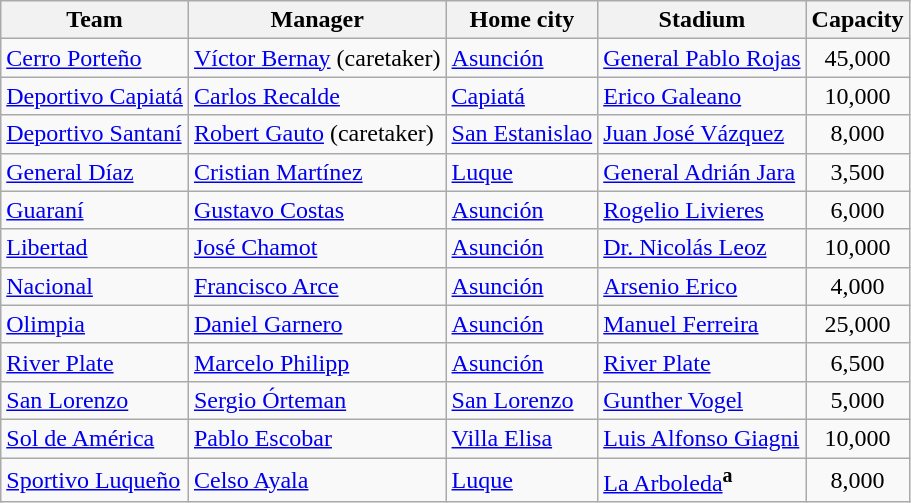<table class="wikitable sortable">
<tr>
<th>Team</th>
<th>Manager</th>
<th>Home city</th>
<th>Stadium</th>
<th>Capacity</th>
</tr>
<tr>
<td><a href='#'>Cerro Porteño</a></td>
<td> <a href='#'>Víctor Bernay</a> (caretaker)</td>
<td><a href='#'>Asunción</a></td>
<td><a href='#'>General Pablo Rojas</a></td>
<td align="center">45,000</td>
</tr>
<tr>
<td><a href='#'>Deportivo Capiatá</a></td>
<td> <a href='#'>Carlos Recalde</a></td>
<td><a href='#'>Capiatá</a></td>
<td><a href='#'>Erico Galeano</a></td>
<td align="center">10,000</td>
</tr>
<tr>
<td><a href='#'>Deportivo Santaní</a></td>
<td> <a href='#'>Robert Gauto</a> (caretaker)</td>
<td><a href='#'>San Estanislao</a></td>
<td><a href='#'>Juan José Vázquez</a></td>
<td align="center">8,000</td>
</tr>
<tr>
<td><a href='#'>General Díaz</a></td>
<td> <a href='#'>Cristian Martínez</a></td>
<td><a href='#'>Luque</a></td>
<td><a href='#'>General Adrián Jara</a></td>
<td align="center">3,500</td>
</tr>
<tr>
<td><a href='#'>Guaraní</a></td>
<td> <a href='#'>Gustavo Costas</a></td>
<td><a href='#'>Asunción</a></td>
<td><a href='#'>Rogelio Livieres</a></td>
<td align="center">6,000</td>
</tr>
<tr>
<td><a href='#'>Libertad</a></td>
<td> <a href='#'>José Chamot</a></td>
<td><a href='#'>Asunción</a></td>
<td><a href='#'>Dr. Nicolás Leoz</a></td>
<td align="center">10,000</td>
</tr>
<tr>
<td><a href='#'>Nacional</a></td>
<td> <a href='#'>Francisco Arce</a></td>
<td><a href='#'>Asunción</a></td>
<td><a href='#'>Arsenio Erico</a></td>
<td align="center">4,000</td>
</tr>
<tr>
<td><a href='#'>Olimpia</a></td>
<td> <a href='#'>Daniel Garnero</a></td>
<td><a href='#'>Asunción</a></td>
<td><a href='#'>Manuel Ferreira</a></td>
<td align="center">25,000</td>
</tr>
<tr>
<td><a href='#'>River Plate</a></td>
<td> <a href='#'>Marcelo Philipp</a></td>
<td><a href='#'>Asunción</a></td>
<td><a href='#'>River Plate</a></td>
<td align="center">6,500</td>
</tr>
<tr>
<td><a href='#'>San Lorenzo</a></td>
<td> <a href='#'>Sergio Órteman</a></td>
<td><a href='#'>San Lorenzo</a></td>
<td><a href='#'>Gunther Vogel</a></td>
<td align="center">5,000</td>
</tr>
<tr>
<td><a href='#'>Sol de América</a></td>
<td> <a href='#'>Pablo Escobar</a></td>
<td><a href='#'>Villa Elisa</a></td>
<td><a href='#'>Luis Alfonso Giagni</a></td>
<td align="center">10,000</td>
</tr>
<tr>
<td><a href='#'>Sportivo Luqueño</a></td>
<td> <a href='#'>Celso Ayala</a></td>
<td><a href='#'>Luque</a></td>
<td><a href='#'>La Arboleda</a><sup><strong>a</strong></sup></td>
<td align="center">8,000</td>
</tr>
</table>
